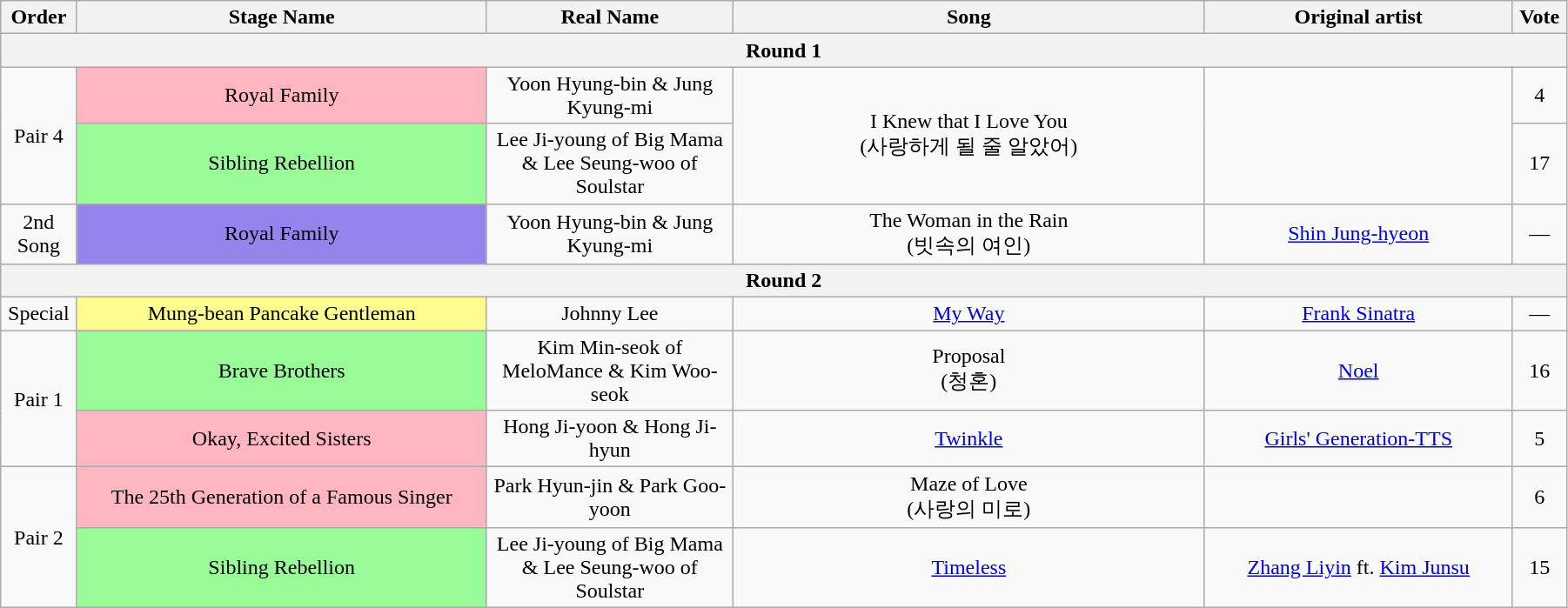<table class="wikitable" style="text-align:center; width:95%;">
<tr>
<th style="width:1%;">Order</th>
<th style="width:20%;">Stage Name</th>
<th style="width:12%;">Real Name</th>
<th style="width:23%;">Song</th>
<th style="width:15%;">Original artist</th>
<th style="width:1%;">Vote</th>
</tr>
<tr>
<th colspan=6>Round 1</th>
</tr>
<tr>
<td rowspan=2>Pair 4</td>
<td bgcolor="lightpink">Royal Family</td>
<td>Yoon Hyung-bin & Jung Kyung-mi</td>
<td rowspan=2>I Knew that I Love You<br>(사랑하게 될 줄 알았어)</td>
<td rowspan=2></td>
<td>4</td>
</tr>
<tr>
<td bgcolor="palegreen">Sibling Rebellion</td>
<td>Lee Ji-young of Big Mama & Lee Seung-woo of Soulstar</td>
<td>17</td>
</tr>
<tr>
<td>2nd Song</td>
<td bgcolor="#9683EC">Royal Family</td>
<td>Yoon Hyung-bin & Jung Kyung-mi</td>
<td>The Woman in the Rain<br>(빗속의 여인)</td>
<td><a href='#'>Shin Jung-hyeon</a></td>
<td>—</td>
</tr>
<tr>
<th colspan=6>Round 2</th>
</tr>
<tr>
<td>Special</td>
<td bgcolor="#FDFC8F">Mung-bean Pancake Gentleman</td>
<td>Johnny Lee</td>
<td><a href='#'>My Way</a></td>
<td><a href='#'>Frank Sinatra</a></td>
<td>—</td>
</tr>
<tr>
<td rowspan=2>Pair 1</td>
<td bgcolor="palegreen">Brave Brothers</td>
<td>Kim Min-seok of MeloMance & Kim Woo-seok</td>
<td>Proposal<br>(청혼)</td>
<td><a href='#'>Noel</a></td>
<td>16</td>
</tr>
<tr>
<td bgcolor="lightpink">Okay, Excited Sisters</td>
<td>Hong Ji-yoon & Hong Ji-hyun</td>
<td><a href='#'>Twinkle</a></td>
<td><a href='#'>Girls' Generation-TTS</a></td>
<td>5</td>
</tr>
<tr>
<td rowspan=2>Pair 2</td>
<td bgcolor="lightpink">The 25th Generation of a Famous Singer</td>
<td>Park Hyun-jin & Park Goo-yoon</td>
<td>Maze of Love<br>(사랑의 미로)</td>
<td></td>
<td>6</td>
</tr>
<tr>
<td bgcolor="palegreen">Sibling Rebellion</td>
<td>Lee Ji-young of Big Mama & Lee Seung-woo of Soulstar</td>
<td><a href='#'>Timeless</a></td>
<td><a href='#'>Zhang Liyin</a> ft. <a href='#'>Kim Junsu</a></td>
<td>15</td>
</tr>
</table>
